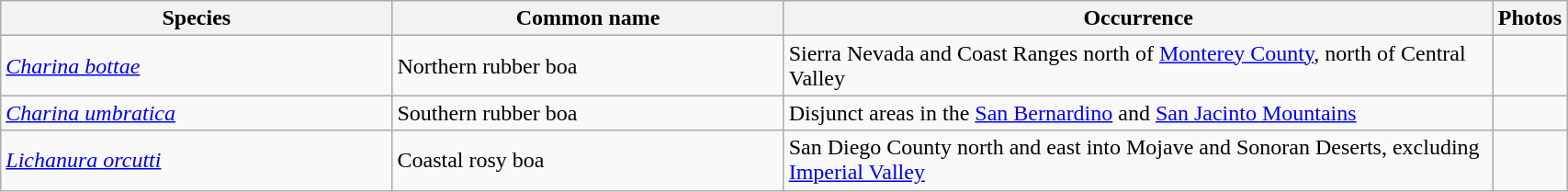<table width=90% class="wikitable">
<tr>
<th width=25%>Species</th>
<th width=25%>Common name</th>
<th>Occurrence</th>
<th>Photos</th>
</tr>
<tr>
<td><em><a href='#'>Charina bottae</a></em></td>
<td>Northern rubber boa</td>
<td>Sierra Nevada and Coast Ranges north of <a href='#'>Monterey County</a>, north of Central Valley</td>
<td></td>
</tr>
<tr>
<td><em><a href='#'>Charina umbratica</a></em>   </td>
<td>Southern rubber boa</td>
<td>Disjunct areas in the <a href='#'>San Bernardino</a> and <a href='#'>San Jacinto Mountains</a></td>
<td></td>
</tr>
<tr>
<td><em><a href='#'>Lichanura orcutti</a></em></td>
<td>Coastal rosy boa</td>
<td>San Diego County north and east into Mojave and Sonoran Deserts, excluding <a href='#'>Imperial Valley</a></td>
<td></td>
</tr>
</table>
